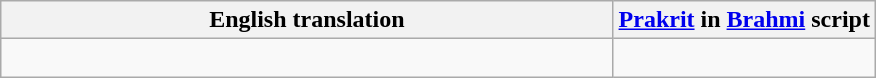<table class = "wikitable center">
<tr>
<th scope = "col" align=center>English translation</th>
<th><a href='#'>Prakrit</a> in <a href='#'>Brahmi</a> script</th>
</tr>
<tr>
<td align = left><br></td>
<td align = center width = "30%"></td>
</tr>
</table>
